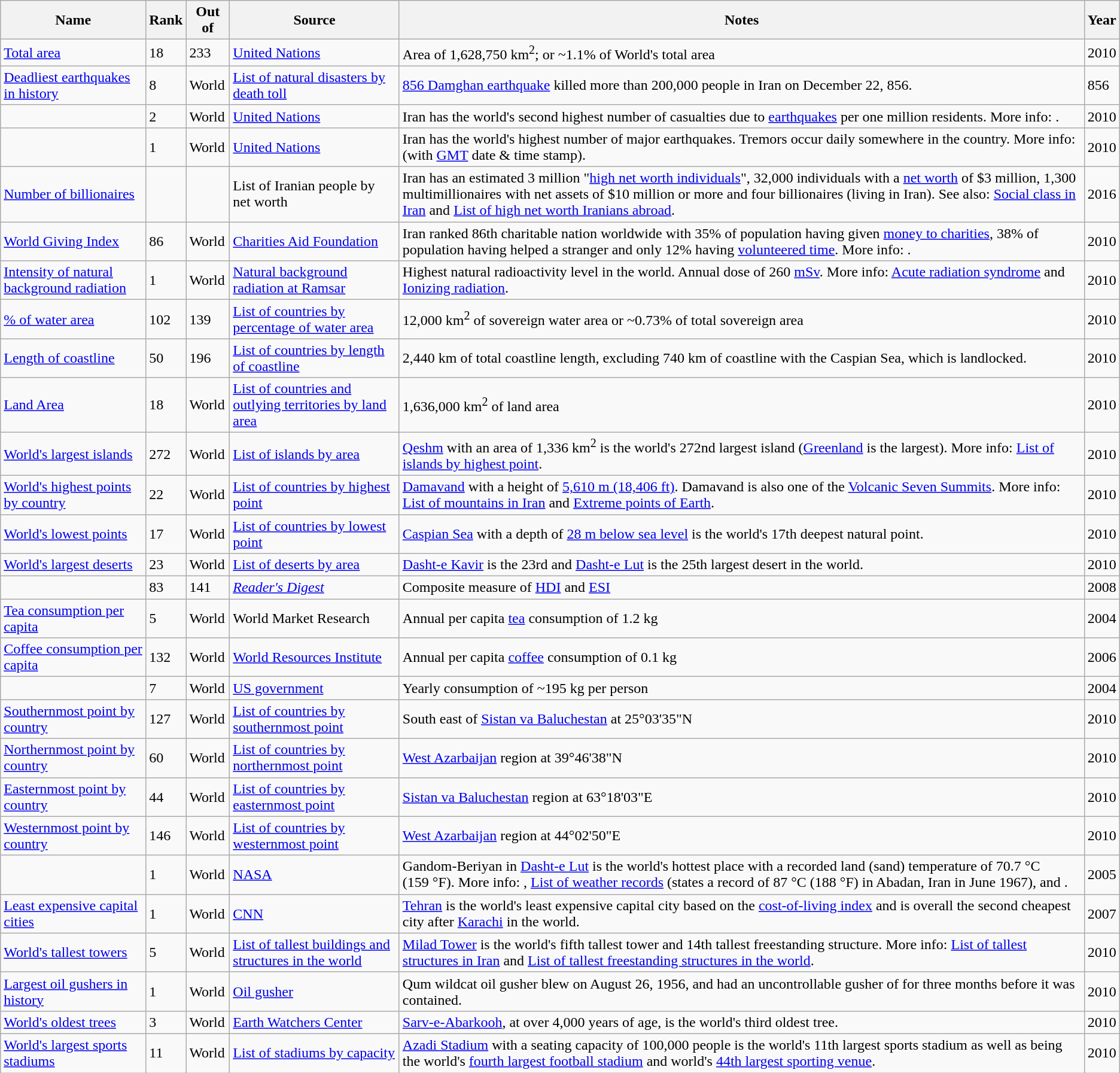<table class="wikitable sortable" style="text-align:left">
<tr>
<th>Name</th>
<th>Rank</th>
<th>Out of</th>
<th>Source</th>
<th>Notes</th>
<th>Year</th>
</tr>
<tr>
<td><a href='#'>Total area</a></td>
<td>18</td>
<td>233</td>
<td><a href='#'>United Nations</a></td>
<td>Area of 1,628,750 km<sup>2</sup>; or ~1.1% of World's total area</td>
<td>2010</td>
</tr>
<tr>
<td><a href='#'>Deadliest earthquakes in history</a></td>
<td>8</td>
<td>World</td>
<td><a href='#'>List of natural disasters by death toll</a></td>
<td><a href='#'>856 Damghan earthquake</a> killed more than 200,000 people in Iran on December 22, 856.</td>
<td>856</td>
</tr>
<tr>
<td></td>
<td>2</td>
<td>World</td>
<td><a href='#'>United Nations</a></td>
<td>Iran has the world's second highest number of casualties due to <a href='#'>earthquakes</a> per one million residents. More info: .</td>
<td>2010</td>
</tr>
<tr>
<td></td>
<td>1</td>
<td>World</td>
<td><a href='#'>United Nations</a></td>
<td>Iran has the world's highest number of major earthquakes. Tremors occur daily somewhere in the country. More info:  (with <a href='#'>GMT</a> date & time stamp).</td>
<td>2010</td>
</tr>
<tr>
<td><a href='#'>Number of billionaires</a></td>
<td></td>
<td></td>
<td>List of Iranian people by net worth</td>
<td>Iran has an estimated 3 million "<a href='#'>high net worth individuals</a>", 32,000 individuals with a <a href='#'>net worth</a> of $3 million, 1,300 multimillionaires with net assets of $10 million or more and four billionaires (living in Iran). See also: <a href='#'>Social class in Iran</a> and <a href='#'>List of high net worth Iranians abroad</a>.</td>
<td>2016</td>
</tr>
<tr>
<td><a href='#'>World Giving Index</a></td>
<td>86</td>
<td>World</td>
<td><a href='#'>Charities Aid Foundation</a></td>
<td>Iran ranked 86th charitable nation worldwide with 35% of population having given <a href='#'>money to charities</a>, 38% of population having helped a stranger and only 12% having <a href='#'>volunteered time</a>. More info: .</td>
<td>2010</td>
</tr>
<tr>
<td><a href='#'>Intensity of natural background radiation</a></td>
<td>1</td>
<td>World</td>
<td><a href='#'>Natural background radiation at Ramsar</a></td>
<td>Highest natural radioactivity level in the world. Annual dose of 260 <a href='#'>mSv</a>. More info: <a href='#'>Acute radiation syndrome</a> and <a href='#'>Ionizing radiation</a>.</td>
<td>2010</td>
</tr>
<tr>
<td><a href='#'>% of water area</a></td>
<td>102</td>
<td>139</td>
<td><a href='#'>List of countries by percentage of water area</a></td>
<td>12,000 km<sup>2</sup> of sovereign water area or ~0.73% of total sovereign area</td>
<td>2010</td>
</tr>
<tr>
<td><a href='#'>Length of coastline</a></td>
<td>50</td>
<td>196</td>
<td><a href='#'>List of countries by length of coastline</a></td>
<td>2,440 km of total coastline length, excluding 740 km of coastline with the Caspian Sea, which is landlocked.</td>
<td>2010</td>
</tr>
<tr>
<td><a href='#'>Land Area</a></td>
<td>18</td>
<td>World</td>
<td><a href='#'>List of countries and outlying territories by land area</a></td>
<td>1,636,000 km<sup>2</sup> of land area</td>
<td>2010</td>
</tr>
<tr>
<td><a href='#'>World's largest islands</a></td>
<td>272</td>
<td>World</td>
<td><a href='#'>List of islands by area</a></td>
<td><a href='#'>Qeshm</a> with an area of 1,336 km<sup>2</sup> is the world's 272nd largest island (<a href='#'>Greenland</a> is the largest). More info: <a href='#'>List of islands by highest point</a>.</td>
<td>2010</td>
</tr>
<tr>
<td><a href='#'>World's highest points by country</a></td>
<td>22</td>
<td>World</td>
<td><a href='#'>List of countries by highest point</a></td>
<td><a href='#'>Damavand</a> with a height of <a href='#'>5,610 m (18,406 ft)</a>. Damavand is also one of the <a href='#'>Volcanic Seven Summits</a>. More info: <a href='#'>List of mountains in Iran</a> and <a href='#'>Extreme points of Earth</a>.</td>
<td>2010</td>
</tr>
<tr>
<td><a href='#'>World's lowest points</a></td>
<td>17</td>
<td>World</td>
<td><a href='#'>List of countries by lowest point</a></td>
<td><a href='#'>Caspian Sea</a> with a depth of <a href='#'>28 m below sea level</a> is the world's 17th deepest natural point.</td>
<td>2010</td>
</tr>
<tr>
<td><a href='#'>World's largest deserts</a></td>
<td>23</td>
<td>World</td>
<td><a href='#'>List of deserts by area</a></td>
<td><a href='#'>Dasht-e Kavir</a> is the 23rd and <a href='#'>Dasht-e Lut</a> is the 25th largest desert in the world.</td>
<td>2010</td>
</tr>
<tr>
<td></td>
<td>83</td>
<td>141</td>
<td><em><a href='#'>Reader's Digest</a></em></td>
<td>Composite measure of <a href='#'>HDI</a> and <a href='#'>ESI</a></td>
<td>2008</td>
</tr>
<tr>
<td><a href='#'>Tea consumption per capita</a></td>
<td>5</td>
<td>World</td>
<td>World Market Research</td>
<td>Annual per capita <a href='#'>tea</a> consumption of 1.2 kg</td>
<td>2004</td>
</tr>
<tr>
<td><a href='#'>Coffee consumption per capita</a></td>
<td>132</td>
<td>World</td>
<td><a href='#'>World Resources Institute</a></td>
<td>Annual per capita <a href='#'>coffee</a> consumption of 0.1 kg</td>
<td>2006</td>
</tr>
<tr>
<td></td>
<td>7</td>
<td>World</td>
<td><a href='#'>US government</a></td>
<td>Yearly consumption of ~195 kg per person</td>
<td>2004</td>
</tr>
<tr>
<td><a href='#'>Southernmost point by country</a></td>
<td>127</td>
<td>World</td>
<td><a href='#'>List of countries by southernmost point</a></td>
<td>South east of <a href='#'>Sistan va Baluchestan</a> at 25°03'35"N</td>
<td>2010</td>
</tr>
<tr>
<td><a href='#'>Northernmost point by country</a></td>
<td>60</td>
<td>World</td>
<td><a href='#'>List of countries by northernmost point</a></td>
<td><a href='#'>West Azarbaijan</a> region at 39°46'38"N</td>
<td>2010</td>
</tr>
<tr>
<td><a href='#'>Easternmost point by country</a></td>
<td>44</td>
<td>World</td>
<td><a href='#'>List of countries by easternmost point</a></td>
<td><a href='#'>Sistan va Baluchestan</a> region at 63°18'03"E</td>
<td>2010</td>
</tr>
<tr>
<td><a href='#'>Westernmost point by country</a></td>
<td>146</td>
<td>World</td>
<td><a href='#'>List of countries by westernmost point</a></td>
<td><a href='#'>West Azarbaijan</a> region at 44°02'50"E</td>
<td>2010</td>
</tr>
<tr>
<td></td>
<td>1</td>
<td>World</td>
<td><a href='#'>NASA</a></td>
<td>Gandom-Beriyan in <a href='#'>Dasht-e Lut</a> is the world's hottest place with a recorded land (sand) temperature of 70.7 °C (159 °F). More info: , <a href='#'>List of weather records</a> (states a record of 87 °C (188 °F) in Abadan, Iran in June 1967), and .</td>
<td>2005</td>
</tr>
<tr>
<td><a href='#'>Least expensive capital cities</a></td>
<td>1</td>
<td>World</td>
<td><a href='#'>CNN</a></td>
<td><a href='#'>Tehran</a> is the world's least expensive capital city based on the <a href='#'>cost-of-living index</a> and is overall the second cheapest city after <a href='#'>Karachi</a> in the world. </td>
<td>2007</td>
</tr>
<tr>
<td><a href='#'>World's tallest towers</a></td>
<td>5</td>
<td>World</td>
<td><a href='#'>List of tallest buildings and structures in the world</a></td>
<td><a href='#'>Milad Tower</a> is the world's fifth tallest tower and 14th tallest freestanding structure. More info: <a href='#'>List of tallest structures in Iran</a> and <a href='#'>List of tallest freestanding structures in the world</a>.</td>
<td>2010</td>
</tr>
<tr>
<td><a href='#'>Largest oil gushers in history</a></td>
<td>1</td>
<td>World</td>
<td><a href='#'>Oil gusher</a></td>
<td>Qum wildcat oil gusher blew on August 26, 1956, and had an uncontrollable gusher of  for three months before it was contained.</td>
<td>2010</td>
</tr>
<tr>
<td><a href='#'>World's oldest trees</a></td>
<td>3</td>
<td>World</td>
<td><a href='#'>Earth Watchers Center</a></td>
<td><a href='#'>Sarv-e-Abarkooh</a>, at over 4,000 years of age, is the world's third oldest tree.</td>
<td>2010</td>
</tr>
<tr>
<td><a href='#'>World's largest sports stadiums</a></td>
<td>11</td>
<td>World</td>
<td><a href='#'>List of stadiums by capacity</a></td>
<td><a href='#'>Azadi Stadium</a> with a seating capacity of 100,000 people is the world's 11th largest sports stadium as well as being the world's <a href='#'>fourth largest football stadium</a> and world's <a href='#'>44th largest sporting venue</a>.</td>
<td>2010</td>
</tr>
</table>
